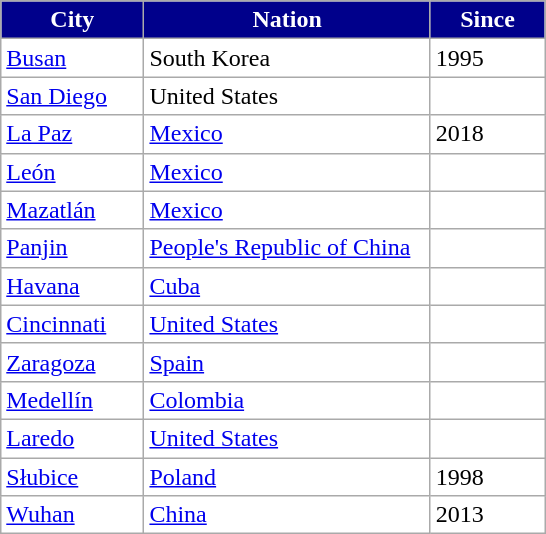<table class="wikitable" style="background:white;">
<tr style="color:white;">
<th ! style="background:darkblue; width: 25%; color:white">City</th>
<th ! style="background:darkblue; width: 50%; color:white">Nation</th>
<th ! style="background:darkblue; width: 20%; color:white">Since</th>
</tr>
<tr>
<td><a href='#'>Busan</a></td>
<td> South Korea</td>
<td>1995</td>
</tr>
<tr>
<td><a href='#'>San Diego</a></td>
<td> United States</td>
<td></td>
</tr>
<tr>
<td><a href='#'>La Paz</a></td>
<td> <a href='#'>Mexico</a></td>
<td>2018</td>
</tr>
<tr>
<td><a href='#'>León</a></td>
<td> <a href='#'>Mexico</a></td>
<td></td>
</tr>
<tr>
<td><a href='#'>Mazatlán</a></td>
<td> <a href='#'>Mexico</a></td>
<td></td>
</tr>
<tr>
<td><a href='#'>Panjin</a></td>
<td> <a href='#'>People's Republic of China</a></td>
<td></td>
</tr>
<tr>
<td><a href='#'>Havana</a></td>
<td> <a href='#'>Cuba</a></td>
<td></td>
</tr>
<tr>
<td><a href='#'>Cincinnati</a></td>
<td> <a href='#'>United States</a></td>
<td></td>
</tr>
<tr>
<td><a href='#'>Zaragoza</a></td>
<td> <a href='#'>Spain</a></td>
<td></td>
</tr>
<tr>
<td><a href='#'>Medellín</a></td>
<td> <a href='#'>Colombia</a></td>
<td></td>
</tr>
<tr>
<td><a href='#'>Laredo</a></td>
<td> <a href='#'>United States</a></td>
<td></td>
</tr>
<tr>
<td><a href='#'>Słubice</a></td>
<td> <a href='#'>Poland</a></td>
<td>1998</td>
</tr>
<tr>
<td><a href='#'>Wuhan</a></td>
<td> <a href='#'>China</a></td>
<td>2013</td>
</tr>
</table>
